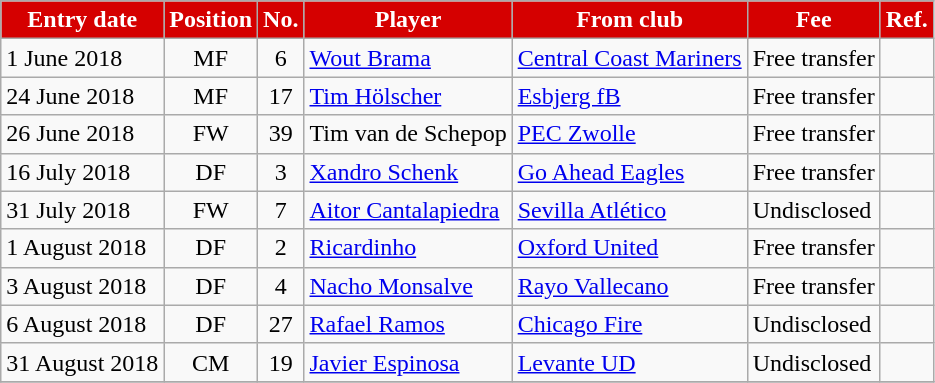<table class="wikitable sortable">
<tr>
<th style="background:#d50000; color:white;"><strong>Entry date</strong></th>
<th style="background:#d50000; color:white;"><strong>Position</strong></th>
<th style="background:#d50000; color:white;"><strong>No.</strong></th>
<th style="background:#d50000; color:white;"><strong>Player</strong></th>
<th style="background:#d50000; color:white;"><strong>From club</strong></th>
<th style="background:#d50000; color:white;"><strong>Fee</strong></th>
<th style="background:#d50000; color:white;"><strong>Ref.</strong></th>
</tr>
<tr>
<td>1 June 2018</td>
<td style="text-align:center;">MF</td>
<td style="text-align:center;">6</td>
<td style="text-align:left;"> <a href='#'>Wout Brama</a></td>
<td style="text-align:left;"> <a href='#'>Central Coast Mariners</a></td>
<td>Free transfer</td>
<td></td>
</tr>
<tr>
<td>24 June 2018</td>
<td style="text-align:center;">MF</td>
<td style="text-align:center;">17</td>
<td style="text-align:left;"> <a href='#'>Tim Hölscher</a></td>
<td style="text-align:left;"> <a href='#'>Esbjerg fB</a></td>
<td>Free transfer</td>
<td></td>
</tr>
<tr>
<td>26 June 2018</td>
<td style="text-align:center;">FW</td>
<td style="text-align:center;">39</td>
<td style="text-align:left;"> Tim van de Schepop</td>
<td style="text-align:left;"> <a href='#'>PEC Zwolle</a></td>
<td>Free transfer</td>
<td></td>
</tr>
<tr>
<td>16 July 2018</td>
<td style="text-align:center;">DF</td>
<td style="text-align:center;">3</td>
<td style="text-align:left;"> <a href='#'>Xandro Schenk</a></td>
<td style="text-align:left;"> <a href='#'>Go Ahead Eagles</a></td>
<td>Free transfer</td>
<td></td>
</tr>
<tr>
<td>31 July 2018</td>
<td style="text-align:center;">FW</td>
<td style="text-align:center;">7</td>
<td style="text-align:left;"> <a href='#'>Aitor Cantalapiedra</a></td>
<td style="text-align:left;"> <a href='#'>Sevilla Atlético</a></td>
<td>Undisclosed</td>
<td></td>
</tr>
<tr>
<td>1 August 2018</td>
<td style="text-align:center;">DF</td>
<td style="text-align:center;">2</td>
<td style="text-align:left;"> <a href='#'>Ricardinho</a></td>
<td style="text-align:left;"> <a href='#'>Oxford United</a></td>
<td>Free transfer</td>
<td></td>
</tr>
<tr>
<td>3 August 2018</td>
<td style="text-align:center;">DF</td>
<td style="text-align:center;">4</td>
<td style="text-align:left;"> <a href='#'>Nacho Monsalve</a></td>
<td style="text-align:left;"> <a href='#'>Rayo Vallecano</a></td>
<td>Free transfer</td>
<td></td>
</tr>
<tr>
<td>6 August 2018</td>
<td style="text-align:center;">DF</td>
<td style="text-align:center;">27</td>
<td style="text-align:left;"> <a href='#'>Rafael Ramos</a></td>
<td style="text-align:left;"> <a href='#'>Chicago Fire</a></td>
<td>Undisclosed</td>
<td></td>
</tr>
<tr>
<td>31 August 2018</td>
<td style="text-align:center;">CM</td>
<td style="text-align:center;">19</td>
<td style="text-align:left;"> <a href='#'>Javier Espinosa</a></td>
<td style="text-align:left;"> <a href='#'>Levante UD</a></td>
<td>Undisclosed</td>
<td></td>
</tr>
<tr>
</tr>
</table>
